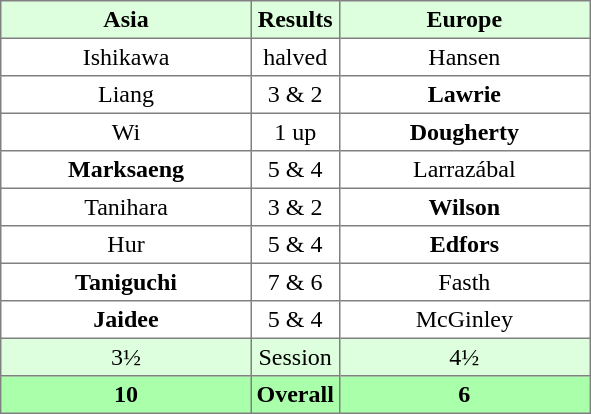<table border="1" cellpadding="3" style="border-collapse:collapse; text-align:center;">
<tr style="background:#ddffdd;">
<th width=160>Asia</th>
<th>Results</th>
<th width=160>Europe</th>
</tr>
<tr>
<td>Ishikawa</td>
<td>halved</td>
<td>Hansen</td>
</tr>
<tr>
<td>Liang</td>
<td>3 & 2</td>
<td><strong>Lawrie</strong></td>
</tr>
<tr>
<td>Wi</td>
<td>1 up</td>
<td><strong>Dougherty</strong></td>
</tr>
<tr>
<td><strong>Marksaeng</strong></td>
<td>5 & 4</td>
<td>Larrazábal</td>
</tr>
<tr>
<td>Tanihara</td>
<td>3 & 2</td>
<td><strong>Wilson</strong></td>
</tr>
<tr>
<td>Hur</td>
<td>5 & 4</td>
<td><strong>Edfors</strong></td>
</tr>
<tr>
<td><strong>Taniguchi</strong></td>
<td>7 & 6</td>
<td>Fasth</td>
</tr>
<tr>
<td><strong>Jaidee</strong></td>
<td>5 & 4</td>
<td>McGinley</td>
</tr>
<tr style="background:#ddffdd;">
<td>3½</td>
<td>Session</td>
<td>4½</td>
</tr>
<tr style="background:#aaffaa;">
<th>10</th>
<th>Overall</th>
<th>6</th>
</tr>
</table>
